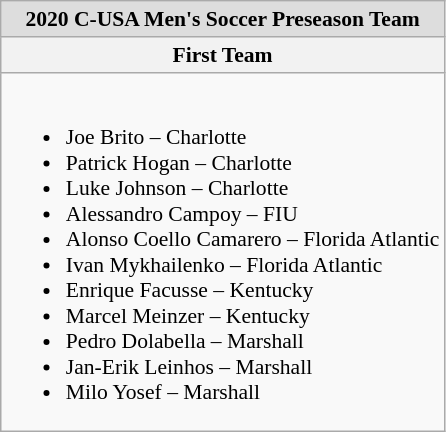<table class="wikitable" style="white-space:nowrap; font-size:90%;">
<tr>
<td style="text-align:center; background:#ddd;"><strong>2020 C-USA Men's Soccer Preseason Team</strong></td>
</tr>
<tr>
<th>First Team</th>
</tr>
<tr>
<td><br><ul><li>Joe Brito – Charlotte</li><li>Patrick Hogan – Charlotte</li><li>Luke Johnson – Charlotte</li><li>Alessandro Campoy – FIU</li><li>Alonso Coello Camarero – Florida Atlantic</li><li>Ivan Mykhailenko – Florida Atlantic</li><li>Enrique Facusse – Kentucky</li><li>Marcel Meinzer – Kentucky</li><li>Pedro Dolabella – Marshall</li><li>Jan-Erik Leinhos – Marshall</li><li>Milo Yosef – Marshall</li></ul></td>
</tr>
</table>
